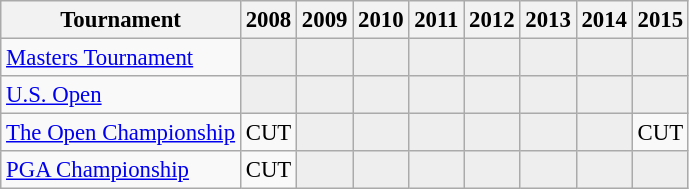<table class="wikitable" style="font-size:95%;text-align:center;">
<tr>
<th>Tournament</th>
<th>2008</th>
<th>2009</th>
<th>2010</th>
<th>2011</th>
<th>2012</th>
<th>2013</th>
<th>2014</th>
<th>2015</th>
</tr>
<tr>
<td align=left><a href='#'>Masters Tournament</a></td>
<td style="background:#eeeeee;"></td>
<td style="background:#eeeeee;"></td>
<td style="background:#eeeeee;"></td>
<td style="background:#eeeeee;"></td>
<td style="background:#eeeeee;"></td>
<td style="background:#eeeeee;"></td>
<td style="background:#eeeeee;"></td>
<td style="background:#eeeeee;"></td>
</tr>
<tr>
<td align=left><a href='#'>U.S. Open</a></td>
<td style="background:#eeeeee;"></td>
<td style="background:#eeeeee;"></td>
<td style="background:#eeeeee;"></td>
<td style="background:#eeeeee;"></td>
<td style="background:#eeeeee;"></td>
<td style="background:#eeeeee;"></td>
<td style="background:#eeeeee;"></td>
<td style="background:#eeeeee;"></td>
</tr>
<tr>
<td align=left><a href='#'>The Open Championship</a></td>
<td>CUT</td>
<td style="background:#eeeeee;"></td>
<td style="background:#eeeeee;"></td>
<td style="background:#eeeeee;"></td>
<td style="background:#eeeeee;"></td>
<td style="background:#eeeeee;"></td>
<td style="background:#eeeeee;"></td>
<td>CUT</td>
</tr>
<tr>
<td align=left><a href='#'>PGA Championship</a></td>
<td>CUT</td>
<td style="background:#eeeeee;"></td>
<td style="background:#eeeeee;"></td>
<td style="background:#eeeeee;"></td>
<td style="background:#eeeeee;"></td>
<td style="background:#eeeeee;"></td>
<td style="background:#eeeeee;"></td>
<td style="background:#eeeeee;"></td>
</tr>
</table>
